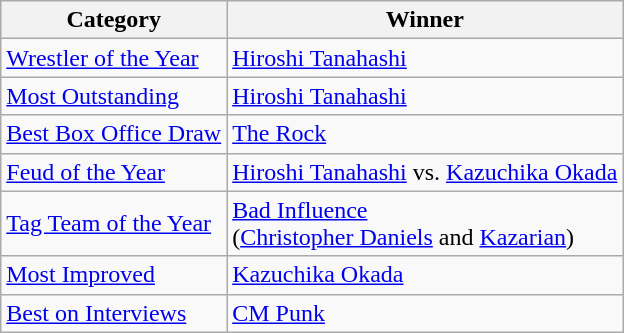<table class="wikitable">
<tr>
<th>Category</th>
<th>Winner</th>
</tr>
<tr>
<td><a href='#'>Wrestler of the Year</a></td>
<td><a href='#'>Hiroshi Tanahashi</a></td>
</tr>
<tr>
<td><a href='#'>Most Outstanding</a></td>
<td><a href='#'>Hiroshi Tanahashi</a></td>
</tr>
<tr>
<td><a href='#'>Best Box Office Draw</a></td>
<td><a href='#'>The Rock</a></td>
</tr>
<tr>
<td><a href='#'>Feud of the Year</a></td>
<td><a href='#'>Hiroshi Tanahashi</a> vs. <a href='#'>Kazuchika Okada</a></td>
</tr>
<tr>
<td><a href='#'>Tag Team of the Year</a></td>
<td><a href='#'>Bad Influence</a><br>(<a href='#'>Christopher Daniels</a> and <a href='#'>Kazarian</a>)</td>
</tr>
<tr>
<td><a href='#'>Most Improved</a></td>
<td><a href='#'>Kazuchika Okada</a></td>
</tr>
<tr>
<td><a href='#'>Best on Interviews</a></td>
<td><a href='#'>CM Punk</a></td>
</tr>
</table>
